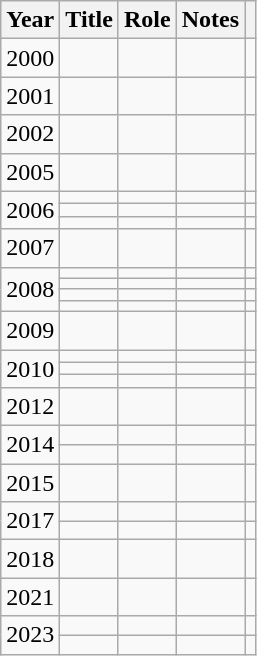<table class="wikitable sortable">
<tr>
<th>Year</th>
<th>Title</th>
<th>Role</th>
<th class="unsortable">Notes</th>
<th class="unsortable"></th>
</tr>
<tr>
<td>2000</td>
<td><em></em></td>
<td></td>
<td></td>
<td style="text-align:center;"></td>
</tr>
<tr>
<td>2001</td>
<td><em></em></td>
<td></td>
<td></td>
<td style="text-align:center;"></td>
</tr>
<tr>
<td>2002</td>
<td><em></em></td>
<td></td>
<td></td>
<td style="text-align:center;"></td>
</tr>
<tr>
<td>2005</td>
<td><em></em></td>
<td></td>
<td></td>
<td style="text-align:center;"></td>
</tr>
<tr>
<td rowspan="3">2006</td>
<td><em></em></td>
<td></td>
<td></td>
<td style="text-align:center;"></td>
</tr>
<tr>
<td><em></em></td>
<td></td>
<td></td>
<td style="text-align:center;"></td>
</tr>
<tr>
<td><em></em></td>
<td></td>
<td></td>
<td style="text-align:center;"></td>
</tr>
<tr>
<td>2007</td>
<td><em></em></td>
<td></td>
<td></td>
<td style="text-align:center;"></td>
</tr>
<tr>
<td rowspan="4">2008</td>
<td><em></em></td>
<td></td>
<td></td>
<td style="text-align:center;"></td>
</tr>
<tr>
<td data-sort-value="Kiss of Chaos, A"><em></em></td>
<td></td>
<td></td>
<td style="text-align:center;"></td>
</tr>
<tr>
<td><em></em></td>
<td></td>
<td></td>
<td style="text-align:center;"></td>
</tr>
<tr>
<td><em></em></td>
<td></td>
<td></td>
<td style="text-align:center;"></td>
</tr>
<tr>
<td>2009</td>
<td><em></em></td>
<td></td>
<td></td>
<td style="text-align:center;"></td>
</tr>
<tr>
<td rowspan="3">2010</td>
<td><em></em></td>
<td></td>
<td></td>
<td style="text-align:center;"></td>
</tr>
<tr>
<td><em></em></td>
<td></td>
<td></td>
<td style="text-align:center;"></td>
</tr>
<tr>
<td><em></em></td>
<td></td>
<td></td>
<td style="text-align:center;"></td>
</tr>
<tr>
<td>2012</td>
<td><em></em></td>
<td></td>
<td></td>
<td style="text-align:center;"></td>
</tr>
<tr>
<td rowspan="2">2014</td>
<td><em></em></td>
<td></td>
<td></td>
<td style="text-align:center;"></td>
</tr>
<tr>
<td><em></em></td>
<td></td>
<td></td>
<td style="text-align:center;"></td>
</tr>
<tr>
<td>2015</td>
<td><em></em></td>
<td></td>
<td></td>
<td style="text-align:center;"></td>
</tr>
<tr>
<td rowspan="2">2017</td>
<td><em></em></td>
<td></td>
<td></td>
<td style="text-align:center;"></td>
</tr>
<tr>
<td><em></em></td>
<td></td>
<td></td>
<td style="text-align:center;"></td>
</tr>
<tr>
<td>2018</td>
<td><em></em></td>
<td></td>
<td></td>
<td style="text-align:center;"></td>
</tr>
<tr>
<td>2021</td>
<td data-sort-value="Christmas Proposa, A"><em></em></td>
<td></td>
<td></td>
<td style="text-align:center;"></td>
</tr>
<tr>
<td rowspan="2">2023</td>
<td><em></em></td>
<td></td>
<td></td>
<td style="text-align:center;"></td>
</tr>
<tr>
<td><em></em></td>
<td></td>
<td></td>
<td style="text-align:center;"></td>
</tr>
</table>
